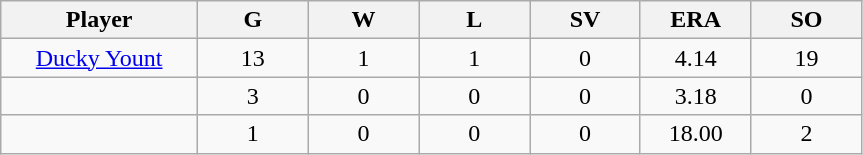<table class="wikitable sortable">
<tr>
<th bgcolor="#DDDDFF" width="16%">Player</th>
<th bgcolor="#DDDDFF" width="9%">G</th>
<th bgcolor="#DDDDFF" width="9%">W</th>
<th bgcolor="#DDDDFF" width="9%">L</th>
<th bgcolor="#DDDDFF" width="9%">SV</th>
<th bgcolor="#DDDDFF" width="9%">ERA</th>
<th bgcolor="#DDDDFF" width="9%">SO</th>
</tr>
<tr align="center">
<td><a href='#'>Ducky Yount</a></td>
<td>13</td>
<td>1</td>
<td>1</td>
<td>0</td>
<td>4.14</td>
<td>19</td>
</tr>
<tr align="center">
<td></td>
<td>3</td>
<td>0</td>
<td>0</td>
<td>0</td>
<td>3.18</td>
<td>0</td>
</tr>
<tr align="center">
<td></td>
<td>1</td>
<td>0</td>
<td>0</td>
<td>0</td>
<td>18.00</td>
<td>2</td>
</tr>
</table>
